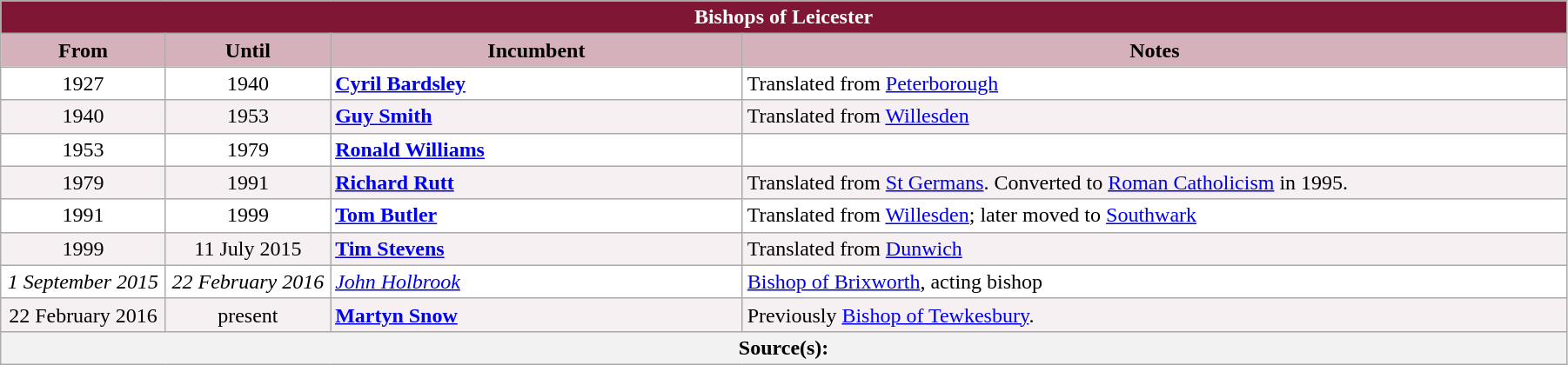<table class="wikitable" style="width:95%;" border="1" cellpadding="2">
<tr>
<th colspan="4" style="background-color: #7F1734; color: white;">Bishops of Leicester</th>
</tr>
<tr align=center>
<th style="background-color:#D4B1BB" width="10%">From</th>
<th style="background-color:#D4B1BB" width="10%">Until</th>
<th style="background-color:#D4B1BB" width="25%">Incumbent</th>
<th style="background-color:#D4B1BB" width="50%">Notes</th>
</tr>
<tr valign=top bgcolor="white">
<td align=center>1927</td>
<td align=center>1940</td>
<td> <strong><a href='#'>Cyril Bardsley</a></strong></td>
<td>Translated from <a href='#'>Peterborough</a></td>
</tr>
<tr valign=top bgcolor="#F7F0F2">
<td align=center>1940</td>
<td align=center>1953</td>
<td> <strong><a href='#'>Guy Smith</a></strong></td>
<td>Translated from <a href='#'>Willesden</a></td>
</tr>
<tr valign=top bgcolor="white">
<td align=center>1953</td>
<td align=center>1979</td>
<td> <strong><a href='#'>Ronald Williams</a></strong></td>
<td></td>
</tr>
<tr valign=top bgcolor="#F7F0F2">
<td align=center>1979</td>
<td align=center>1991</td>
<td> <strong><a href='#'>Richard Rutt</a></strong></td>
<td>Translated from <a href='#'>St Germans</a>. Converted to <a href='#'>Roman Catholicism</a> in 1995.</td>
</tr>
<tr valign=top bgcolor="white">
<td align=center>1991</td>
<td align=center>1999</td>
<td> <strong><a href='#'>Tom Butler</a></strong></td>
<td>Translated from <a href='#'>Willesden</a>; later moved to <a href='#'>Southwark</a></td>
</tr>
<tr valign=top bgcolor="#F7F0F2">
<td align=center>1999</td>
<td align=center>11 July 2015</td>
<td> <strong><a href='#'>Tim Stevens</a></strong></td>
<td>Translated from <a href='#'>Dunwich</a></td>
</tr>
<tr valign="top" style="background-color: white;">
<td align=center><em>1 September 2015</em></td>
<td align=center><em>22 February 2016</em></td>
<td> <em><a href='#'>John Holbrook</a></em></td>
<td><a href='#'>Bishop of Brixworth</a>, acting bishop</td>
</tr>
<tr valign=top bgcolor="#F7F0F2">
<td align=center>22 February 2016</td>
<td align=center>present</td>
<td>  <strong><a href='#'>Martyn Snow</a></strong></td>
<td> Previously <a href='#'>Bishop of Tewkesbury</a>.</td>
</tr>
<tr valign="top" style="background-color: white;">
<th colspan="4" style="text-align: center;">Source(s):</th>
</tr>
</table>
